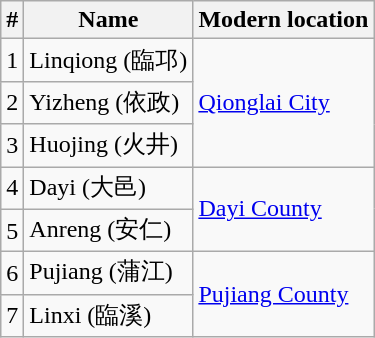<table class="wikitable">
<tr>
<th>#</th>
<th>Name</th>
<th>Modern location</th>
</tr>
<tr>
<td>1</td>
<td>Linqiong (臨邛)</td>
<td rowspan=3><a href='#'>Qionglai City</a></td>
</tr>
<tr>
<td>2</td>
<td>Yizheng (依政)</td>
</tr>
<tr>
<td>3</td>
<td>Huojing (火井)</td>
</tr>
<tr>
<td>4</td>
<td>Dayi (大邑)</td>
<td rowspan=2><a href='#'>Dayi County</a></td>
</tr>
<tr>
<td>5</td>
<td>Anreng (安仁)</td>
</tr>
<tr>
<td>6</td>
<td>Pujiang (蒲江)</td>
<td rowspan=2><a href='#'>Pujiang County</a></td>
</tr>
<tr>
<td>7</td>
<td>Linxi (臨溪)</td>
</tr>
</table>
